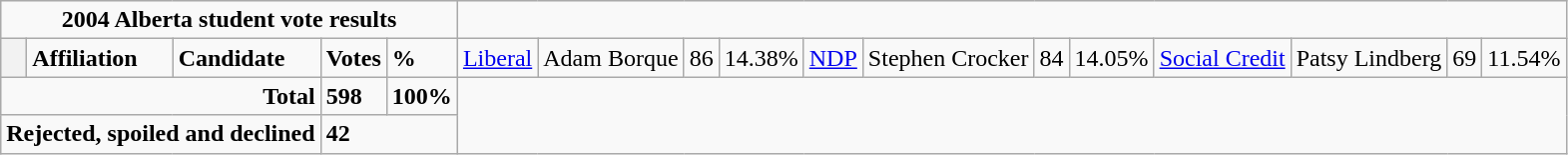<table class="wikitable">
<tr>
<td colspan="5" align="center"><strong>2004 Alberta student vote results</strong></td>
</tr>
<tr>
<th style="width: 10px;"></th>
<td><strong>Affiliation</strong></td>
<td><strong>Candidate</strong></td>
<td><strong>Votes</strong></td>
<td><strong>%</strong><br>
</td>
<td><a href='#'>Liberal</a></td>
<td>Adam Borque</td>
<td>86</td>
<td>14.38%<br></td>
<td><a href='#'>NDP</a></td>
<td>Stephen Crocker</td>
<td>84</td>
<td>14.05%<br></td>
<td><a href='#'>Social Credit</a></td>
<td>Patsy Lindberg</td>
<td>69</td>
<td>11.54%<br></td>
</tr>
<tr>
<td colspan="3" align="right"><strong>Total</strong></td>
<td><strong>598</strong></td>
<td><strong>100%</strong></td>
</tr>
<tr>
<td colspan="3" align="right"><strong>Rejected, spoiled and declined</strong></td>
<td colspan="2"><strong>42</strong></td>
</tr>
</table>
